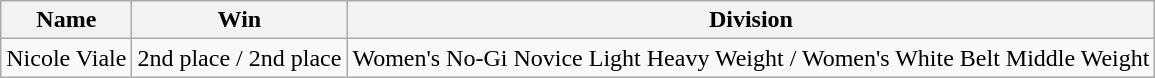<table class="wikitable">
<tr>
<th>Name</th>
<th>Win</th>
<th>Division</th>
</tr>
<tr>
<td>Nicole Viale</td>
<td>2nd place / 2nd place</td>
<td>Women's No-Gi Novice Light Heavy Weight / Women's White Belt Middle Weight</td>
</tr>
</table>
